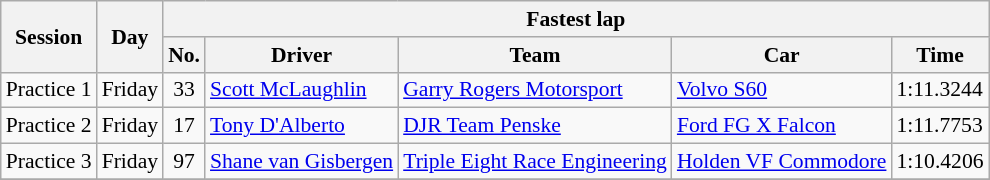<table class="wikitable" style="font-size: 90%">
<tr>
<th rowspan="2">Session</th>
<th rowspan="2">Day</th>
<th colspan="5">Fastest lap</th>
</tr>
<tr>
<th>No.</th>
<th>Driver</th>
<th>Team</th>
<th>Car</th>
<th>Time</th>
</tr>
<tr>
<td>Practice 1</td>
<td>Friday</td>
<td align="center">33</td>
<td> <a href='#'>Scott McLaughlin</a></td>
<td><a href='#'>Garry Rogers Motorsport</a></td>
<td><a href='#'>Volvo S60</a></td>
<td>1:11.3244</td>
</tr>
<tr>
<td>Practice 2</td>
<td>Friday</td>
<td align="center">17</td>
<td> <a href='#'>Tony D'Alberto</a></td>
<td><a href='#'>DJR Team Penske</a></td>
<td><a href='#'>Ford FG X Falcon</a></td>
<td>1:11.7753</td>
</tr>
<tr>
<td>Practice 3</td>
<td>Friday</td>
<td align="center">97</td>
<td> <a href='#'>Shane van Gisbergen</a></td>
<td><a href='#'>Triple Eight Race Engineering</a></td>
<td><a href='#'>Holden VF Commodore</a></td>
<td>1:10.4206</td>
</tr>
<tr>
</tr>
</table>
